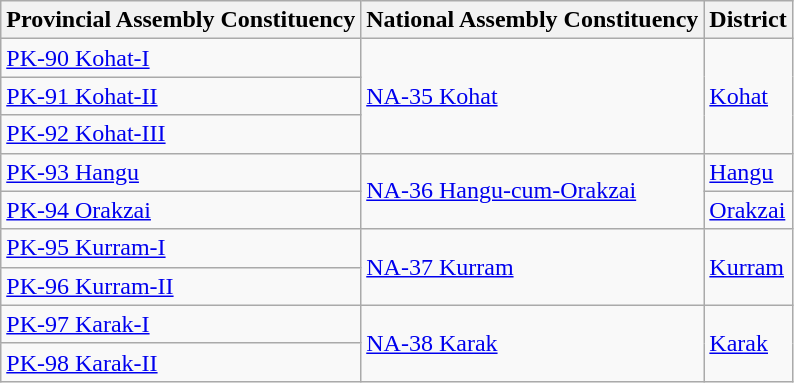<table class="wikitable sortable static-row-numbers static-row-header-hash">
<tr>
<th>Provincial Assembly Constituency</th>
<th>National Assembly Constituency</th>
<th>District</th>
</tr>
<tr>
<td><a href='#'>PK-90 Kohat-I</a></td>
<td rowspan="3"><a href='#'>NA-35 Kohat</a></td>
<td rowspan="3"><a href='#'>Kohat</a></td>
</tr>
<tr>
<td><a href='#'>PK-91 Kohat-II</a></td>
</tr>
<tr>
<td><a href='#'>PK-92 Kohat-III</a></td>
</tr>
<tr>
<td><a href='#'>PK-93 Hangu</a></td>
<td rowspan="2"><a href='#'>NA-36 Hangu-cum-Orakzai</a></td>
<td><a href='#'>Hangu</a></td>
</tr>
<tr>
<td><a href='#'>PK-94 Orakzai</a></td>
<td><a href='#'>Orakzai</a></td>
</tr>
<tr>
<td><a href='#'>PK-95 Kurram-I</a></td>
<td rowspan="2"><a href='#'>NA-37 Kurram</a></td>
<td rowspan="2"><a href='#'>Kurram</a></td>
</tr>
<tr>
<td><a href='#'>PK-96 Kurram-II</a></td>
</tr>
<tr>
<td><a href='#'>PK-97 Karak-I</a></td>
<td rowspan="2"><a href='#'>NA-38 Karak</a></td>
<td rowspan="2"><a href='#'>Karak</a></td>
</tr>
<tr>
<td><a href='#'>PK-98 Karak-II</a></td>
</tr>
</table>
